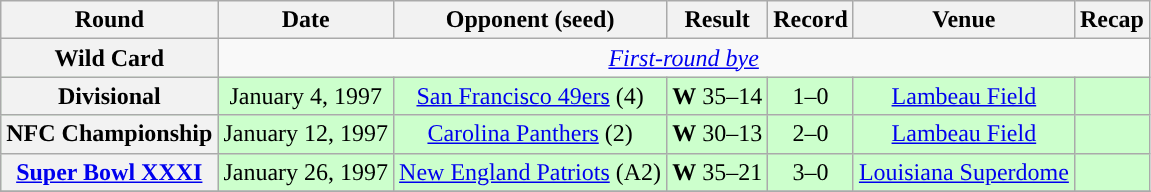<table class="wikitable" style="text-align:center">
<tr>
<th>Round</th>
<th>Date</th>
<th>Opponent (seed)</th>
<th>Result</th>
<th>Record</th>
<th>Venue</th>
<th>Recap</th>
</tr>
<tr>
<th>Wild Card</th>
<td colspan=7><em><a href='#'>First-round bye</a></em></td>
</tr>
<tr style="background: #cfc;">
<th>Divisional</th>
<td>January 4, 1997</td>
<td><a href='#'>San Francisco 49ers</a> (4)</td>
<td><strong>W</strong> 35–14</td>
<td>1–0</td>
<td><a href='#'>Lambeau Field</a></td>
<td></td>
</tr>
<tr style="background: #cfc;">
<th>NFC Championship</th>
<td>January 12, 1997</td>
<td><a href='#'>Carolina Panthers</a> (2)</td>
<td><strong>W</strong> 30–13</td>
<td>2–0</td>
<td><a href='#'>Lambeau Field</a></td>
<td></td>
</tr>
<tr style="background: #cfc;">
<th><a href='#'>Super Bowl XXXI</a></th>
<td>January 26, 1997</td>
<td><a href='#'>New England Patriots</a> (A2)</td>
<td><strong>W</strong> 35–21</td>
<td>3–0</td>
<td><a href='#'>Louisiana Superdome</a></td>
<td></td>
</tr>
<tr>
</tr>
</table>
